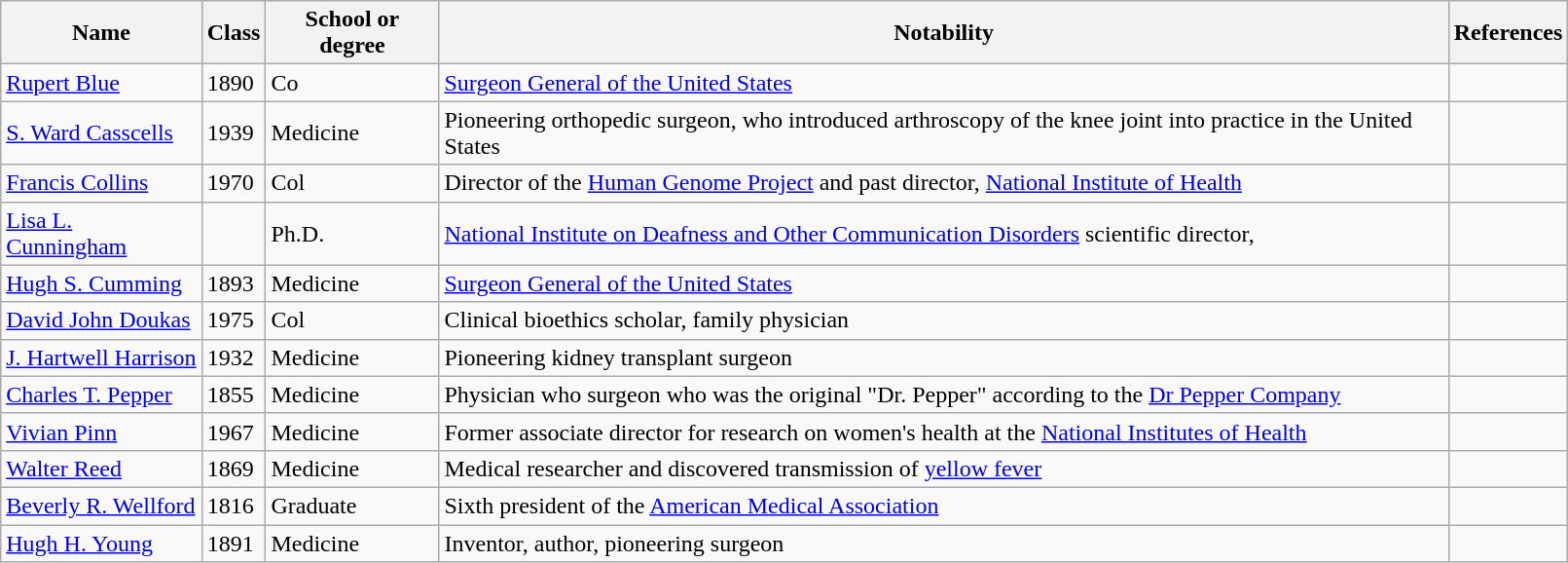<table class="wikitable sortable" style="width:85%;">
<tr>
<th>Name</th>
<th>Class</th>
<th>School or degree</th>
<th>Notability</th>
<th>References</th>
</tr>
<tr>
<td><a href='#'>Rupert Blue</a></td>
<td>1890</td>
<td>Co</td>
<td><a href='#'>Surgeon General of the United States</a></td>
<td></td>
</tr>
<tr>
<td><a href='#'>S. Ward Casscells</a></td>
<td>1939</td>
<td>Medicine</td>
<td>Pioneering orthopedic surgeon, who introduced arthroscopy of the knee joint into practice in the United States</td>
<td></td>
</tr>
<tr>
<td><a href='#'>Francis Collins</a></td>
<td>1970</td>
<td>Col</td>
<td>Director of the <a href='#'>Human Genome Project</a> and past director, <a href='#'>National Institute of Health</a></td>
<td></td>
</tr>
<tr>
<td><a href='#'>Lisa L. Cunningham</a></td>
<td></td>
<td>Ph.D.</td>
<td><a href='#'>National Institute on Deafness and Other Communication Disorders</a> scientific director,</td>
<td></td>
</tr>
<tr>
<td><a href='#'>Hugh S. Cumming</a></td>
<td>1893</td>
<td>Medicine</td>
<td><a href='#'>Surgeon General of the United States</a></td>
<td></td>
</tr>
<tr>
<td><a href='#'>David John Doukas</a></td>
<td>1975</td>
<td>Col</td>
<td>Clinical bioethics scholar, family physician</td>
<td></td>
</tr>
<tr>
<td><a href='#'>J. Hartwell Harrison</a></td>
<td>1932</td>
<td>Medicine</td>
<td>Pioneering kidney transplant surgeon</td>
<td></td>
</tr>
<tr>
<td><a href='#'>Charles T. Pepper</a></td>
<td>1855</td>
<td>Medicine</td>
<td>Physician who surgeon who was the original "Dr. Pepper" according to the <a href='#'>Dr Pepper Company</a></td>
<td></td>
</tr>
<tr>
<td><a href='#'>Vivian Pinn</a></td>
<td>1967</td>
<td>Medicine</td>
<td>Former associate director for research on women's health at the <a href='#'>National Institutes of Health</a></td>
<td></td>
</tr>
<tr>
<td><a href='#'>Walter Reed</a></td>
<td>1869</td>
<td>Medicine</td>
<td>Medical researcher and discovered transmission of <a href='#'>yellow fever</a></td>
<td></td>
</tr>
<tr>
<td><a href='#'>Beverly R. Wellford</a></td>
<td>1816</td>
<td>Graduate</td>
<td>Sixth president of the <a href='#'>American Medical Association</a></td>
<td></td>
</tr>
<tr>
<td><a href='#'>Hugh H. Young</a></td>
<td>1891</td>
<td>Medicine</td>
<td>Inventor, author, pioneering surgeon</td>
<td></td>
</tr>
</table>
